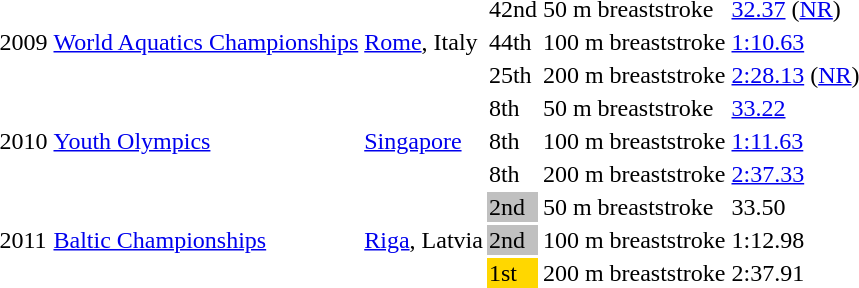<table>
<tr>
<td rowspan=3>2009</td>
<td rowspan=3><a href='#'>World Aquatics Championships</a></td>
<td rowspan=3><a href='#'>Rome</a>, Italy</td>
<td>42nd</td>
<td>50 m breaststroke</td>
<td><a href='#'>32.37</a> (<a href='#'>NR</a>)</td>
</tr>
<tr>
<td>44th</td>
<td>100 m breaststroke</td>
<td><a href='#'>1:10.63</a></td>
</tr>
<tr>
<td>25th</td>
<td>200 m breaststroke</td>
<td><a href='#'>2:28.13</a> (<a href='#'>NR</a>)</td>
</tr>
<tr>
<td rowspan=3>2010</td>
<td rowspan=3><a href='#'>Youth Olympics</a></td>
<td rowspan=3><a href='#'>Singapore</a></td>
<td>8th</td>
<td>50 m breaststroke</td>
<td><a href='#'>33.22</a></td>
</tr>
<tr>
<td>8th</td>
<td>100 m breaststroke</td>
<td><a href='#'>1:11.63</a></td>
</tr>
<tr>
<td>8th</td>
<td>200 m breaststroke</td>
<td><a href='#'>2:37.33</a></td>
</tr>
<tr>
<td rowspan=3>2011</td>
<td rowspan=3><a href='#'>Baltic Championships</a></td>
<td rowspan=3><a href='#'>Riga</a>, Latvia</td>
<td bgcolor=silver>2nd</td>
<td>50 m breaststroke</td>
<td>33.50</td>
</tr>
<tr>
<td bgcolor=silver>2nd</td>
<td>100 m breaststroke</td>
<td>1:12.98</td>
</tr>
<tr>
<td bgcolor=gold>1st</td>
<td>200 m breaststroke</td>
<td>2:37.91</td>
</tr>
</table>
